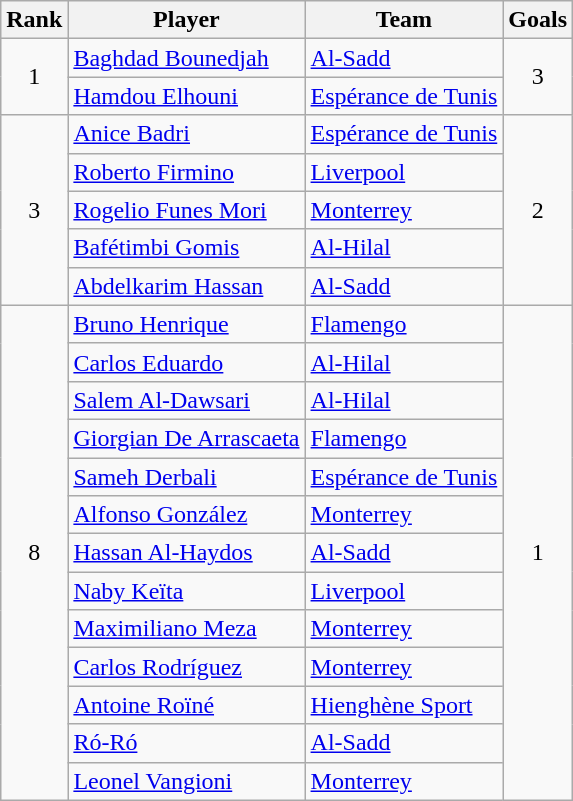<table class="wikitable" style="text-align:center">
<tr>
<th>Rank</th>
<th>Player</th>
<th>Team</th>
<th>Goals</th>
</tr>
<tr>
<td rowspan=2>1</td>
<td style="text-align:left"> <a href='#'>Baghdad Bounedjah</a></td>
<td style="text-align:left"> <a href='#'>Al-Sadd</a></td>
<td rowspan=2>3</td>
</tr>
<tr>
<td style="text-align:left"> <a href='#'>Hamdou Elhouni</a></td>
<td style="text-align:left"> <a href='#'>Espérance de Tunis</a></td>
</tr>
<tr>
<td rowspan=5>3</td>
<td style="text-align:left"> <a href='#'>Anice Badri</a></td>
<td style="text-align:left"> <a href='#'>Espérance de Tunis</a></td>
<td rowspan=5>2</td>
</tr>
<tr>
<td style="text-align:left"> <a href='#'>Roberto Firmino</a></td>
<td style="text-align:left"> <a href='#'>Liverpool</a></td>
</tr>
<tr>
<td style="text-align:left"> <a href='#'>Rogelio Funes Mori</a></td>
<td style="text-align:left"> <a href='#'>Monterrey</a></td>
</tr>
<tr>
<td style="text-align:left"> <a href='#'>Bafétimbi Gomis</a></td>
<td style="text-align:left"> <a href='#'>Al-Hilal</a></td>
</tr>
<tr>
<td style="text-align:left"> <a href='#'>Abdelkarim Hassan</a></td>
<td style="text-align:left"> <a href='#'>Al-Sadd</a></td>
</tr>
<tr>
<td rowspan=13>8</td>
<td style="text-align:left"> <a href='#'>Bruno Henrique</a></td>
<td style="text-align:left"> <a href='#'>Flamengo</a></td>
<td rowspan=13>1</td>
</tr>
<tr>
<td style="text-align:left"> <a href='#'>Carlos Eduardo</a></td>
<td style="text-align:left"> <a href='#'>Al-Hilal</a></td>
</tr>
<tr>
<td style="text-align:left"> <a href='#'>Salem Al-Dawsari</a></td>
<td style="text-align:left"> <a href='#'>Al-Hilal</a></td>
</tr>
<tr>
<td style="text-align:left"> <a href='#'>Giorgian De Arrascaeta</a></td>
<td style="text-align:left"> <a href='#'>Flamengo</a></td>
</tr>
<tr>
<td style="text-align:left"> <a href='#'>Sameh Derbali</a></td>
<td style="text-align:left"> <a href='#'>Espérance de Tunis</a></td>
</tr>
<tr>
<td style="text-align:left"> <a href='#'>Alfonso González</a></td>
<td style="text-align:left"> <a href='#'>Monterrey</a></td>
</tr>
<tr>
<td style="text-align:left"> <a href='#'>Hassan Al-Haydos</a></td>
<td style="text-align:left"> <a href='#'>Al-Sadd</a></td>
</tr>
<tr>
<td style="text-align:left"> <a href='#'>Naby Keïta</a></td>
<td style="text-align:left"> <a href='#'>Liverpool</a></td>
</tr>
<tr>
<td style="text-align:left"> <a href='#'>Maximiliano Meza</a></td>
<td style="text-align:left"> <a href='#'>Monterrey</a></td>
</tr>
<tr>
<td style="text-align:left"> <a href='#'>Carlos Rodríguez</a></td>
<td style="text-align:left"> <a href='#'>Monterrey</a></td>
</tr>
<tr>
<td style="text-align:left"> <a href='#'>Antoine Roïné</a></td>
<td style="text-align:left"> <a href='#'>Hienghène Sport</a></td>
</tr>
<tr>
<td style="text-align:left"> <a href='#'>Ró-Ró</a></td>
<td style="text-align:left"> <a href='#'>Al-Sadd</a></td>
</tr>
<tr>
<td style="text-align:left"> <a href='#'>Leonel Vangioni</a></td>
<td style="text-align:left"> <a href='#'>Monterrey</a></td>
</tr>
</table>
